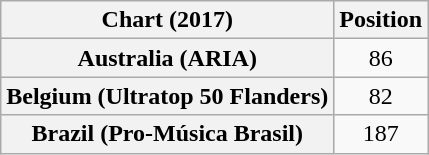<table class="wikitable plainrowheaders" style="text-align:center">
<tr>
<th scope="col">Chart (2017)</th>
<th scope="col">Position</th>
</tr>
<tr>
<th scope="row">Australia (ARIA)</th>
<td>86</td>
</tr>
<tr>
<th scope="row">Belgium (Ultratop 50 Flanders)</th>
<td>82</td>
</tr>
<tr>
<th scope="row">Brazil (Pro-Música Brasil)</th>
<td>187</td>
</tr>
</table>
